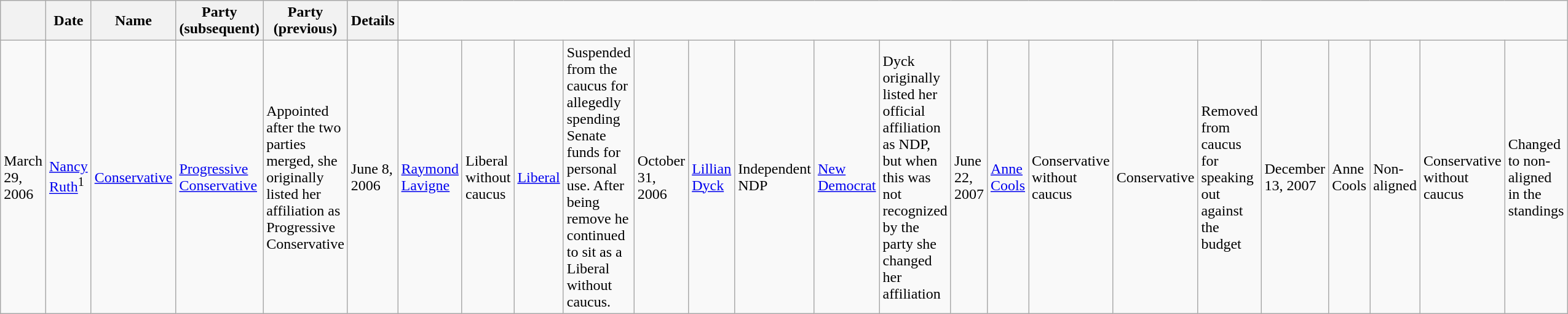<table class="sortable wikitable">
<tr>
<th></th>
<th>Date</th>
<th>Name</th>
<th>Party (subsequent)</th>
<th>Party (previous)</th>
<th>Details</th>
</tr>
<tr>
<td>March 29, 2006</td>
<td><a href='#'>Nancy Ruth</a><sup>1</sup></td>
<td><a href='#'>Conservative</a></td>
<td><a href='#'>Progressive Conservative</a></td>
<td>Appointed after the two parties merged, she originally listed her affiliation as Progressive Conservative<br></td>
<td>June 8, 2006</td>
<td><a href='#'>Raymond Lavigne</a></td>
<td>Liberal without caucus</td>
<td><a href='#'>Liberal</a></td>
<td>Suspended from the caucus for allegedly spending Senate funds for personal use. After being remove he continued to sit as a Liberal without caucus.<br></td>
<td>October 31, 2006</td>
<td><a href='#'>Lillian Dyck</a></td>
<td>Independent NDP</td>
<td><a href='#'>New Democrat</a></td>
<td>Dyck originally listed her official affiliation as NDP, but when this was not recognized by the party she changed her affiliation<br></td>
<td>June 22, 2007</td>
<td><a href='#'>Anne Cools</a></td>
<td>Conservative without caucus</td>
<td>Conservative</td>
<td>Removed from caucus for speaking out against the budget<br></td>
<td>December 13, 2007</td>
<td>Anne Cools</td>
<td>Non-aligned</td>
<td>Conservative without caucus</td>
<td>Changed to non-aligned in the standings</td>
</tr>
</table>
